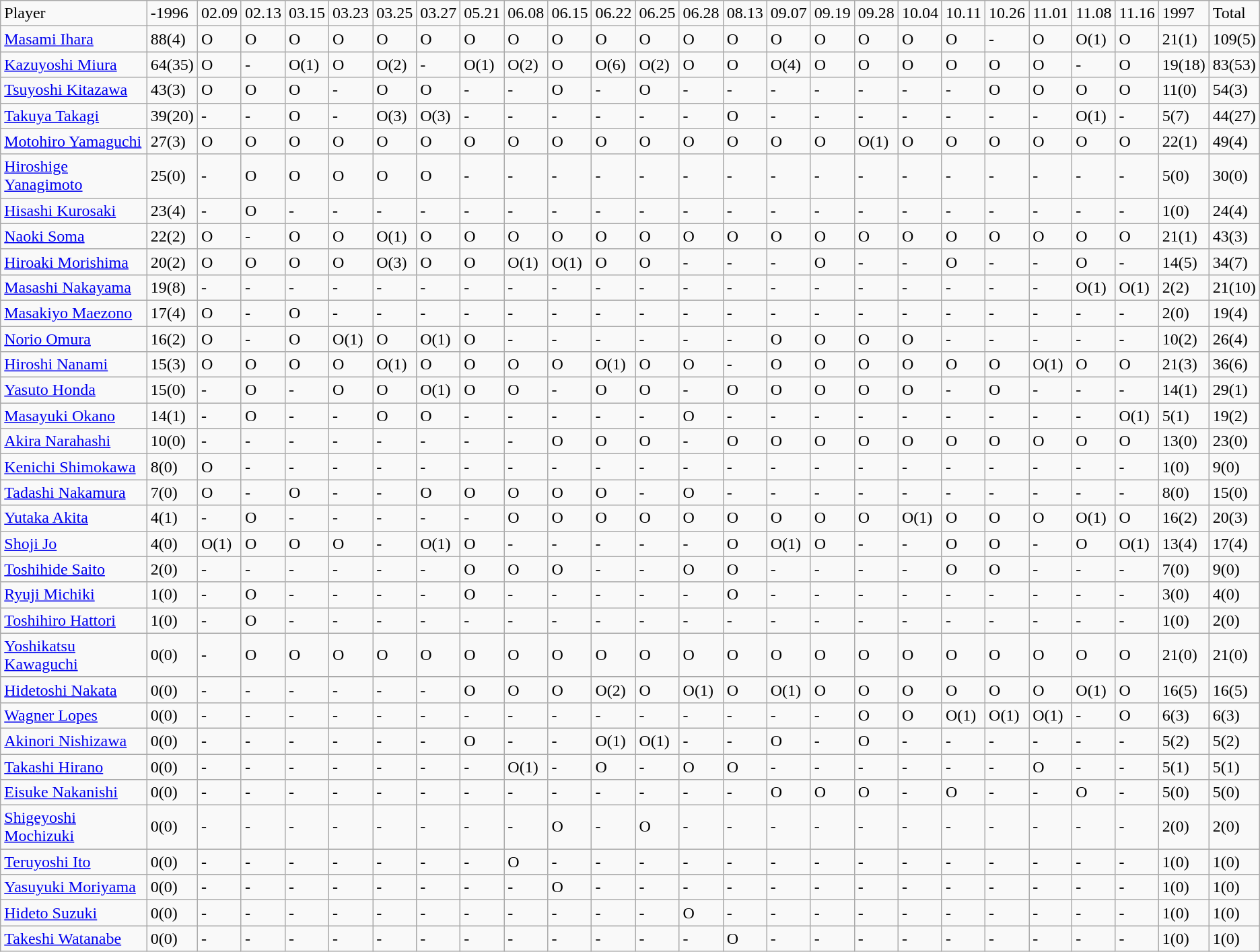<table class="wikitable" style="text-align:left;">
<tr>
<td>Player</td>
<td>-1996</td>
<td>02.09</td>
<td>02.13</td>
<td>03.15</td>
<td>03.23</td>
<td>03.25</td>
<td>03.27</td>
<td>05.21</td>
<td>06.08</td>
<td>06.15</td>
<td>06.22</td>
<td>06.25</td>
<td>06.28</td>
<td>08.13</td>
<td>09.07</td>
<td>09.19</td>
<td>09.28</td>
<td>10.04</td>
<td>10.11</td>
<td>10.26</td>
<td>11.01</td>
<td>11.08</td>
<td>11.16</td>
<td>1997</td>
<td>Total</td>
</tr>
<tr>
<td><a href='#'>Masami Ihara</a></td>
<td>88(4)</td>
<td>O</td>
<td>O</td>
<td>O</td>
<td>O</td>
<td>O</td>
<td>O</td>
<td>O</td>
<td>O</td>
<td>O</td>
<td>O</td>
<td>O</td>
<td>O</td>
<td>O</td>
<td>O</td>
<td>O</td>
<td>O</td>
<td>O</td>
<td>O</td>
<td>-</td>
<td>O</td>
<td>O(1)</td>
<td>O</td>
<td>21(1)</td>
<td>109(5)</td>
</tr>
<tr>
<td><a href='#'>Kazuyoshi Miura</a></td>
<td>64(35)</td>
<td>O</td>
<td>-</td>
<td>O(1)</td>
<td>O</td>
<td>O(2)</td>
<td>-</td>
<td>O(1)</td>
<td>O(2)</td>
<td>O</td>
<td>O(6)</td>
<td>O(2)</td>
<td>O</td>
<td>O</td>
<td>O(4)</td>
<td>O</td>
<td>O</td>
<td>O</td>
<td>O</td>
<td>O</td>
<td>O</td>
<td>-</td>
<td>O</td>
<td>19(18)</td>
<td>83(53)</td>
</tr>
<tr>
<td><a href='#'>Tsuyoshi Kitazawa</a></td>
<td>43(3)</td>
<td>O</td>
<td>O</td>
<td>O</td>
<td>-</td>
<td>O</td>
<td>O</td>
<td>-</td>
<td>-</td>
<td>O</td>
<td>-</td>
<td>O</td>
<td>-</td>
<td>-</td>
<td>-</td>
<td>-</td>
<td>-</td>
<td>-</td>
<td>-</td>
<td>O</td>
<td>O</td>
<td>O</td>
<td>O</td>
<td>11(0)</td>
<td>54(3)</td>
</tr>
<tr>
<td><a href='#'>Takuya Takagi</a></td>
<td>39(20)</td>
<td>-</td>
<td>-</td>
<td>O</td>
<td>-</td>
<td>O(3)</td>
<td>O(3)</td>
<td>-</td>
<td>-</td>
<td>-</td>
<td>-</td>
<td>-</td>
<td>-</td>
<td>O</td>
<td>-</td>
<td>-</td>
<td>-</td>
<td>-</td>
<td>-</td>
<td>-</td>
<td>-</td>
<td>O(1)</td>
<td>-</td>
<td>5(7)</td>
<td>44(27)</td>
</tr>
<tr>
<td><a href='#'>Motohiro Yamaguchi</a></td>
<td>27(3)</td>
<td>O</td>
<td>O</td>
<td>O</td>
<td>O</td>
<td>O</td>
<td>O</td>
<td>O</td>
<td>O</td>
<td>O</td>
<td>O</td>
<td>O</td>
<td>O</td>
<td>O</td>
<td>O</td>
<td>O</td>
<td>O(1)</td>
<td>O</td>
<td>O</td>
<td>O</td>
<td>O</td>
<td>O</td>
<td>O</td>
<td>22(1)</td>
<td>49(4)</td>
</tr>
<tr>
<td><a href='#'>Hiroshige Yanagimoto</a></td>
<td>25(0)</td>
<td>-</td>
<td>O</td>
<td>O</td>
<td>O</td>
<td>O</td>
<td>O</td>
<td>-</td>
<td>-</td>
<td>-</td>
<td>-</td>
<td>-</td>
<td>-</td>
<td>-</td>
<td>-</td>
<td>-</td>
<td>-</td>
<td>-</td>
<td>-</td>
<td>-</td>
<td>-</td>
<td>-</td>
<td>-</td>
<td>5(0)</td>
<td>30(0)</td>
</tr>
<tr>
<td><a href='#'>Hisashi Kurosaki</a></td>
<td>23(4)</td>
<td>-</td>
<td>O</td>
<td>-</td>
<td>-</td>
<td>-</td>
<td>-</td>
<td>-</td>
<td>-</td>
<td>-</td>
<td>-</td>
<td>-</td>
<td>-</td>
<td>-</td>
<td>-</td>
<td>-</td>
<td>-</td>
<td>-</td>
<td>-</td>
<td>-</td>
<td>-</td>
<td>-</td>
<td>-</td>
<td>1(0)</td>
<td>24(4)</td>
</tr>
<tr>
<td><a href='#'>Naoki Soma</a></td>
<td>22(2)</td>
<td>O</td>
<td>-</td>
<td>O</td>
<td>O</td>
<td>O(1)</td>
<td>O</td>
<td>O</td>
<td>O</td>
<td>O</td>
<td>O</td>
<td>O</td>
<td>O</td>
<td>O</td>
<td>O</td>
<td>O</td>
<td>O</td>
<td>O</td>
<td>O</td>
<td>O</td>
<td>O</td>
<td>O</td>
<td>O</td>
<td>21(1)</td>
<td>43(3)</td>
</tr>
<tr>
<td><a href='#'>Hiroaki Morishima</a></td>
<td>20(2)</td>
<td>O</td>
<td>O</td>
<td>O</td>
<td>O</td>
<td>O(3)</td>
<td>O</td>
<td>O</td>
<td>O(1)</td>
<td>O(1)</td>
<td>O</td>
<td>O</td>
<td>-</td>
<td>-</td>
<td>-</td>
<td>O</td>
<td>-</td>
<td>-</td>
<td>O</td>
<td>-</td>
<td>-</td>
<td>O</td>
<td>-</td>
<td>14(5)</td>
<td>34(7)</td>
</tr>
<tr>
<td><a href='#'>Masashi Nakayama</a></td>
<td>19(8)</td>
<td>-</td>
<td>-</td>
<td>-</td>
<td>-</td>
<td>-</td>
<td>-</td>
<td>-</td>
<td>-</td>
<td>-</td>
<td>-</td>
<td>-</td>
<td>-</td>
<td>-</td>
<td>-</td>
<td>-</td>
<td>-</td>
<td>-</td>
<td>-</td>
<td>-</td>
<td>-</td>
<td>O(1)</td>
<td>O(1)</td>
<td>2(2)</td>
<td>21(10)</td>
</tr>
<tr>
<td><a href='#'>Masakiyo Maezono</a></td>
<td>17(4)</td>
<td>O</td>
<td>-</td>
<td>O</td>
<td>-</td>
<td>-</td>
<td>-</td>
<td>-</td>
<td>-</td>
<td>-</td>
<td>-</td>
<td>-</td>
<td>-</td>
<td>-</td>
<td>-</td>
<td>-</td>
<td>-</td>
<td>-</td>
<td>-</td>
<td>-</td>
<td>-</td>
<td>-</td>
<td>-</td>
<td>2(0)</td>
<td>19(4)</td>
</tr>
<tr>
<td><a href='#'>Norio Omura</a></td>
<td>16(2)</td>
<td>O</td>
<td>-</td>
<td>O</td>
<td>O(1)</td>
<td>O</td>
<td>O(1)</td>
<td>O</td>
<td>-</td>
<td>-</td>
<td>-</td>
<td>-</td>
<td>-</td>
<td>-</td>
<td>O</td>
<td>O</td>
<td>O</td>
<td>O</td>
<td>-</td>
<td>-</td>
<td>-</td>
<td>-</td>
<td>-</td>
<td>10(2)</td>
<td>26(4)</td>
</tr>
<tr>
<td><a href='#'>Hiroshi Nanami</a></td>
<td>15(3)</td>
<td>O</td>
<td>O</td>
<td>O</td>
<td>O</td>
<td>O(1)</td>
<td>O</td>
<td>O</td>
<td>O</td>
<td>O</td>
<td>O(1)</td>
<td>O</td>
<td>O</td>
<td>-</td>
<td>O</td>
<td>O</td>
<td>O</td>
<td>O</td>
<td>O</td>
<td>O</td>
<td>O(1)</td>
<td>O</td>
<td>O</td>
<td>21(3)</td>
<td>36(6)</td>
</tr>
<tr>
<td><a href='#'>Yasuto Honda</a></td>
<td>15(0)</td>
<td>-</td>
<td>O</td>
<td>-</td>
<td>O</td>
<td>O</td>
<td>O(1)</td>
<td>O</td>
<td>O</td>
<td>-</td>
<td>O</td>
<td>O</td>
<td>-</td>
<td>O</td>
<td>O</td>
<td>O</td>
<td>O</td>
<td>O</td>
<td>-</td>
<td>O</td>
<td>-</td>
<td>-</td>
<td>-</td>
<td>14(1)</td>
<td>29(1)</td>
</tr>
<tr>
<td><a href='#'>Masayuki Okano</a></td>
<td>14(1)</td>
<td>-</td>
<td>O</td>
<td>-</td>
<td>-</td>
<td>O</td>
<td>O</td>
<td>-</td>
<td>-</td>
<td>-</td>
<td>-</td>
<td>-</td>
<td>O</td>
<td>-</td>
<td>-</td>
<td>-</td>
<td>-</td>
<td>-</td>
<td>-</td>
<td>-</td>
<td>-</td>
<td>-</td>
<td>O(1)</td>
<td>5(1)</td>
<td>19(2)</td>
</tr>
<tr>
<td><a href='#'>Akira Narahashi</a></td>
<td>10(0)</td>
<td>-</td>
<td>-</td>
<td>-</td>
<td>-</td>
<td>-</td>
<td>-</td>
<td>-</td>
<td>-</td>
<td>O</td>
<td>O</td>
<td>O</td>
<td>-</td>
<td>O</td>
<td>O</td>
<td>O</td>
<td>O</td>
<td>O</td>
<td>O</td>
<td>O</td>
<td>O</td>
<td>O</td>
<td>O</td>
<td>13(0)</td>
<td>23(0)</td>
</tr>
<tr>
<td><a href='#'>Kenichi Shimokawa</a></td>
<td>8(0)</td>
<td>O</td>
<td>-</td>
<td>-</td>
<td>-</td>
<td>-</td>
<td>-</td>
<td>-</td>
<td>-</td>
<td>-</td>
<td>-</td>
<td>-</td>
<td>-</td>
<td>-</td>
<td>-</td>
<td>-</td>
<td>-</td>
<td>-</td>
<td>-</td>
<td>-</td>
<td>-</td>
<td>-</td>
<td>-</td>
<td>1(0)</td>
<td>9(0)</td>
</tr>
<tr>
<td><a href='#'>Tadashi Nakamura</a></td>
<td>7(0)</td>
<td>O</td>
<td>-</td>
<td>O</td>
<td>-</td>
<td>-</td>
<td>O</td>
<td>O</td>
<td>O</td>
<td>O</td>
<td>O</td>
<td>-</td>
<td>O</td>
<td>-</td>
<td>-</td>
<td>-</td>
<td>-</td>
<td>-</td>
<td>-</td>
<td>-</td>
<td>-</td>
<td>-</td>
<td>-</td>
<td>8(0)</td>
<td>15(0)</td>
</tr>
<tr>
<td><a href='#'>Yutaka Akita</a></td>
<td>4(1)</td>
<td>-</td>
<td>O</td>
<td>-</td>
<td>-</td>
<td>-</td>
<td>-</td>
<td>-</td>
<td>O</td>
<td>O</td>
<td>O</td>
<td>O</td>
<td>O</td>
<td>O</td>
<td>O</td>
<td>O</td>
<td>O</td>
<td>O(1)</td>
<td>O</td>
<td>O</td>
<td>O</td>
<td>O(1)</td>
<td>O</td>
<td>16(2)</td>
<td>20(3)</td>
</tr>
<tr>
<td><a href='#'>Shoji Jo</a></td>
<td>4(0)</td>
<td>O(1)</td>
<td>O</td>
<td>O</td>
<td>O</td>
<td>-</td>
<td>O(1)</td>
<td>O</td>
<td>-</td>
<td>-</td>
<td>-</td>
<td>-</td>
<td>-</td>
<td>O</td>
<td>O(1)</td>
<td>O</td>
<td>-</td>
<td>-</td>
<td>O</td>
<td>O</td>
<td>-</td>
<td>O</td>
<td>O(1)</td>
<td>13(4)</td>
<td>17(4)</td>
</tr>
<tr>
<td><a href='#'>Toshihide Saito</a></td>
<td>2(0)</td>
<td>-</td>
<td>-</td>
<td>-</td>
<td>-</td>
<td>-</td>
<td>-</td>
<td>O</td>
<td>O</td>
<td>O</td>
<td>-</td>
<td>-</td>
<td>O</td>
<td>O</td>
<td>-</td>
<td>-</td>
<td>-</td>
<td>-</td>
<td>O</td>
<td>O</td>
<td>-</td>
<td>-</td>
<td>-</td>
<td>7(0)</td>
<td>9(0)</td>
</tr>
<tr>
<td><a href='#'>Ryuji Michiki</a></td>
<td>1(0)</td>
<td>-</td>
<td>O</td>
<td>-</td>
<td>-</td>
<td>-</td>
<td>-</td>
<td>O</td>
<td>-</td>
<td>-</td>
<td>-</td>
<td>-</td>
<td>-</td>
<td>O</td>
<td>-</td>
<td>-</td>
<td>-</td>
<td>-</td>
<td>-</td>
<td>-</td>
<td>-</td>
<td>-</td>
<td>-</td>
<td>3(0)</td>
<td>4(0)</td>
</tr>
<tr>
<td><a href='#'>Toshihiro Hattori</a></td>
<td>1(0)</td>
<td>-</td>
<td>O</td>
<td>-</td>
<td>-</td>
<td>-</td>
<td>-</td>
<td>-</td>
<td>-</td>
<td>-</td>
<td>-</td>
<td>-</td>
<td>-</td>
<td>-</td>
<td>-</td>
<td>-</td>
<td>-</td>
<td>-</td>
<td>-</td>
<td>-</td>
<td>-</td>
<td>-</td>
<td>-</td>
<td>1(0)</td>
<td>2(0)</td>
</tr>
<tr>
<td><a href='#'>Yoshikatsu Kawaguchi</a></td>
<td>0(0)</td>
<td>-</td>
<td>O</td>
<td>O</td>
<td>O</td>
<td>O</td>
<td>O</td>
<td>O</td>
<td>O</td>
<td>O</td>
<td>O</td>
<td>O</td>
<td>O</td>
<td>O</td>
<td>O</td>
<td>O</td>
<td>O</td>
<td>O</td>
<td>O</td>
<td>O</td>
<td>O</td>
<td>O</td>
<td>O</td>
<td>21(0)</td>
<td>21(0)</td>
</tr>
<tr>
<td><a href='#'>Hidetoshi Nakata</a></td>
<td>0(0)</td>
<td>-</td>
<td>-</td>
<td>-</td>
<td>-</td>
<td>-</td>
<td>-</td>
<td>O</td>
<td>O</td>
<td>O</td>
<td>O(2)</td>
<td>O</td>
<td>O(1)</td>
<td>O</td>
<td>O(1)</td>
<td>O</td>
<td>O</td>
<td>O</td>
<td>O</td>
<td>O</td>
<td>O</td>
<td>O(1)</td>
<td>O</td>
<td>16(5)</td>
<td>16(5)</td>
</tr>
<tr>
<td><a href='#'>Wagner Lopes</a></td>
<td>0(0)</td>
<td>-</td>
<td>-</td>
<td>-</td>
<td>-</td>
<td>-</td>
<td>-</td>
<td>-</td>
<td>-</td>
<td>-</td>
<td>-</td>
<td>-</td>
<td>-</td>
<td>-</td>
<td>-</td>
<td>-</td>
<td>O</td>
<td>O</td>
<td>O(1)</td>
<td>O(1)</td>
<td>O(1)</td>
<td>-</td>
<td>O</td>
<td>6(3)</td>
<td>6(3)</td>
</tr>
<tr>
<td><a href='#'>Akinori Nishizawa</a></td>
<td>0(0)</td>
<td>-</td>
<td>-</td>
<td>-</td>
<td>-</td>
<td>-</td>
<td>-</td>
<td>O</td>
<td>-</td>
<td>-</td>
<td>O(1)</td>
<td>O(1)</td>
<td>-</td>
<td>-</td>
<td>O</td>
<td>-</td>
<td>O</td>
<td>-</td>
<td>-</td>
<td>-</td>
<td>-</td>
<td>-</td>
<td>-</td>
<td>5(2)</td>
<td>5(2)</td>
</tr>
<tr>
<td><a href='#'>Takashi Hirano</a></td>
<td>0(0)</td>
<td>-</td>
<td>-</td>
<td>-</td>
<td>-</td>
<td>-</td>
<td>-</td>
<td>-</td>
<td>O(1)</td>
<td>-</td>
<td>O</td>
<td>-</td>
<td>O</td>
<td>O</td>
<td>-</td>
<td>-</td>
<td>-</td>
<td>-</td>
<td>-</td>
<td>-</td>
<td>O</td>
<td>-</td>
<td>-</td>
<td>5(1)</td>
<td>5(1)</td>
</tr>
<tr>
<td><a href='#'>Eisuke Nakanishi</a></td>
<td>0(0)</td>
<td>-</td>
<td>-</td>
<td>-</td>
<td>-</td>
<td>-</td>
<td>-</td>
<td>-</td>
<td>-</td>
<td>-</td>
<td>-</td>
<td>-</td>
<td>-</td>
<td>-</td>
<td>O</td>
<td>O</td>
<td>O</td>
<td>-</td>
<td>O</td>
<td>-</td>
<td>-</td>
<td>O</td>
<td>-</td>
<td>5(0)</td>
<td>5(0)</td>
</tr>
<tr>
<td><a href='#'>Shigeyoshi Mochizuki</a></td>
<td>0(0)</td>
<td>-</td>
<td>-</td>
<td>-</td>
<td>-</td>
<td>-</td>
<td>-</td>
<td>-</td>
<td>-</td>
<td>O</td>
<td>-</td>
<td>O</td>
<td>-</td>
<td>-</td>
<td>-</td>
<td>-</td>
<td>-</td>
<td>-</td>
<td>-</td>
<td>-</td>
<td>-</td>
<td>-</td>
<td>-</td>
<td>2(0)</td>
<td>2(0)</td>
</tr>
<tr>
<td><a href='#'>Teruyoshi Ito</a></td>
<td>0(0)</td>
<td>-</td>
<td>-</td>
<td>-</td>
<td>-</td>
<td>-</td>
<td>-</td>
<td>-</td>
<td>O</td>
<td>-</td>
<td>-</td>
<td>-</td>
<td>-</td>
<td>-</td>
<td>-</td>
<td>-</td>
<td>-</td>
<td>-</td>
<td>-</td>
<td>-</td>
<td>-</td>
<td>-</td>
<td>-</td>
<td>1(0)</td>
<td>1(0)</td>
</tr>
<tr>
<td><a href='#'>Yasuyuki Moriyama</a></td>
<td>0(0)</td>
<td>-</td>
<td>-</td>
<td>-</td>
<td>-</td>
<td>-</td>
<td>-</td>
<td>-</td>
<td>-</td>
<td>O</td>
<td>-</td>
<td>-</td>
<td>-</td>
<td>-</td>
<td>-</td>
<td>-</td>
<td>-</td>
<td>-</td>
<td>-</td>
<td>-</td>
<td>-</td>
<td>-</td>
<td>-</td>
<td>1(0)</td>
<td>1(0)</td>
</tr>
<tr>
<td><a href='#'>Hideto Suzuki</a></td>
<td>0(0)</td>
<td>-</td>
<td>-</td>
<td>-</td>
<td>-</td>
<td>-</td>
<td>-</td>
<td>-</td>
<td>-</td>
<td>-</td>
<td>-</td>
<td>-</td>
<td>O</td>
<td>-</td>
<td>-</td>
<td>-</td>
<td>-</td>
<td>-</td>
<td>-</td>
<td>-</td>
<td>-</td>
<td>-</td>
<td>-</td>
<td>1(0)</td>
<td>1(0)</td>
</tr>
<tr>
<td><a href='#'>Takeshi Watanabe</a></td>
<td>0(0)</td>
<td>-</td>
<td>-</td>
<td>-</td>
<td>-</td>
<td>-</td>
<td>-</td>
<td>-</td>
<td>-</td>
<td>-</td>
<td>-</td>
<td>-</td>
<td>-</td>
<td>O</td>
<td>-</td>
<td>-</td>
<td>-</td>
<td>-</td>
<td>-</td>
<td>-</td>
<td>-</td>
<td>-</td>
<td>-</td>
<td>1(0)</td>
<td>1(0)</td>
</tr>
</table>
